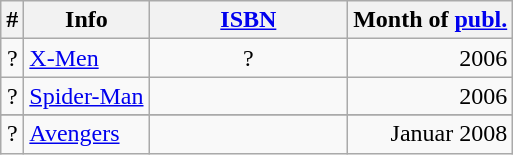<table class="wikitable">
<tr>
<th>#</th>
<th>Info</th>
<th width="125"><a href='#'>ISBN</a></th>
<th>Month of <a href='#'>publ.</a></th>
</tr>
<tr align="center">
<td>?</td>
<td align="left"><a href='#'>X-Men</a></td>
<td>?</td>
<td align="right">2006</td>
</tr>
<tr align="center">
<td>?</td>
<td align="left"><a href='#'>Spider-Man</a></td>
<td></td>
<td align="right">2006</td>
</tr>
<tr align="center">
</tr>
<tr align="center">
<td>?</td>
<td align="left"><a href='#'>Avengers</a></td>
<td></td>
<td align="right">Januar 2008</td>
</tr>
</table>
